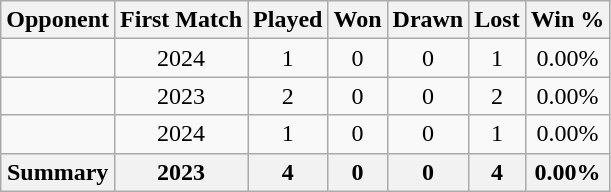<table class="wikitable sortable" style="text-align:center;">
<tr>
<th>Opponent</th>
<th>First Match</th>
<th>Played</th>
<th>Won</th>
<th>Drawn</th>
<th>Lost</th>
<th>Win %</th>
</tr>
<tr>
<td style="text-align: left;"></td>
<td>2024</td>
<td>1</td>
<td>0</td>
<td>0</td>
<td>1</td>
<td>0.00%</td>
</tr>
<tr>
<td style="text-align: left;"></td>
<td>2023</td>
<td>2</td>
<td>0</td>
<td>0</td>
<td>2</td>
<td>0.00%</td>
</tr>
<tr>
<td style="text-align: left;"></td>
<td>2024</td>
<td>1</td>
<td>0</td>
<td>0</td>
<td>1</td>
<td>0.00%</td>
</tr>
<tr>
<th>Summary</th>
<th>2023</th>
<th>4</th>
<th>0</th>
<th>0</th>
<th>4</th>
<th>0.00%</th>
</tr>
</table>
